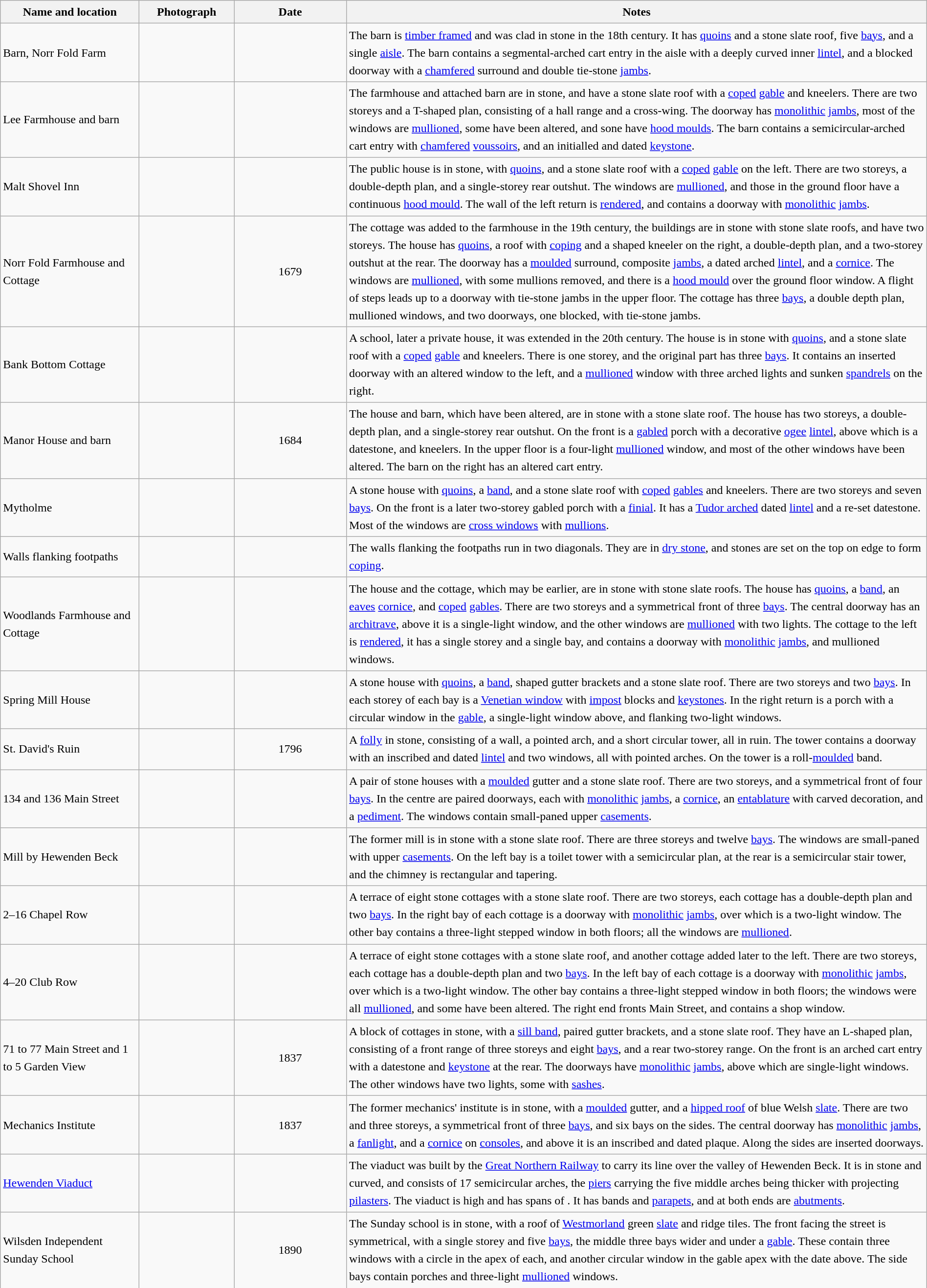<table class="wikitable sortable plainrowheaders" style="width:100%; border:0px; text-align:left; line-height:150%">
<tr>
<th scope="col"  style="width:150px">Name and location</th>
<th scope="col"  style="width:100px" class="unsortable">Photograph</th>
<th scope="col"  style="width:120px">Date</th>
<th scope="col"  style="width:650px" class="unsortable">Notes</th>
</tr>
<tr>
<td>Barn, Norr Fold Farm<br><small></small></td>
<td></td>
<td align="center"></td>
<td>The barn is <a href='#'>timber framed</a> and was clad in stone in the 18th century.  It has <a href='#'>quoins</a> and a stone slate roof, five <a href='#'>bays</a>, and a single <a href='#'>aisle</a>.  The barn contains a segmental-arched cart entry in the aisle with a deeply curved inner <a href='#'>lintel</a>, and a blocked doorway with a <a href='#'>chamfered</a> surround and double tie-stone <a href='#'>jambs</a>.</td>
</tr>
<tr>
<td>Lee Farmhouse and barn<br><small></small></td>
<td></td>
<td align="center"></td>
<td>The farmhouse and attached barn are in stone, and have a stone slate roof with a <a href='#'>coped</a> <a href='#'>gable</a> and kneelers.  There are two storeys and a T-shaped plan, consisting of a hall range and a cross-wing.  The doorway has <a href='#'>monolithic</a> <a href='#'>jambs</a>, most of the windows are <a href='#'>mullioned</a>, some have been altered, and sone have <a href='#'>hood moulds</a>.  The barn contains a semicircular-arched cart entry with <a href='#'>chamfered</a> <a href='#'>voussoirs</a>, and an initialled and dated <a href='#'>keystone</a>.</td>
</tr>
<tr>
<td>Malt Shovel Inn<br><small></small></td>
<td></td>
<td align="center"></td>
<td>The public house is in stone, with <a href='#'>quoins</a>, and a stone slate roof with a <a href='#'>coped</a> <a href='#'>gable</a> on the left.  There are two storeys, a double-depth plan, and a single-storey rear outshut.  The windows are <a href='#'>mullioned</a>, and those in the ground floor have a continuous <a href='#'>hood mould</a>.  The wall of the left return is <a href='#'>rendered</a>, and contains a doorway with <a href='#'>monolithic</a> <a href='#'>jambs</a>.</td>
</tr>
<tr>
<td>Norr Fold Farmhouse and Cottage<br><small></small></td>
<td></td>
<td align="center">1679</td>
<td>The cottage was added to the farmhouse in the 19th century, the buildings are in stone with stone slate roofs, and have two storeys.  The house has <a href='#'>quoins</a>, a roof with <a href='#'>coping</a> and a shaped kneeler on the right, a double-depth plan, and a two-storey outshut at the rear.  The doorway has a <a href='#'>moulded</a> surround, composite <a href='#'>jambs</a>, a dated arched <a href='#'>lintel</a>, and a <a href='#'>cornice</a>.  The windows are <a href='#'>mullioned</a>, with some mullions removed, and there is a <a href='#'>hood mould</a> over the ground floor window.  A flight of steps leads up to a doorway with tie-stone jambs in the upper floor.  The cottage has three <a href='#'>bays</a>, a double depth plan, mullioned windows, and two doorways, one blocked, with tie-stone jambs.</td>
</tr>
<tr>
<td>Bank Bottom Cottage<br><small></small></td>
<td></td>
<td align="center"></td>
<td>A school, later a private house, it was extended in the 20th century.  The house is in stone with <a href='#'>quoins</a>, and a stone slate roof with a <a href='#'>coped</a> <a href='#'>gable</a> and kneelers.  There is one storey, and the original part has three <a href='#'>bays</a>.  It contains an inserted doorway with an altered window to the left, and a <a href='#'>mullioned</a> window with three arched lights and sunken <a href='#'>spandrels</a> on the right.</td>
</tr>
<tr>
<td>Manor House and barn<br><small></small></td>
<td></td>
<td align="center">1684</td>
<td>The house and barn, which have been altered, are in stone with a stone slate roof.  The house has two storeys, a double-depth plan, and a single-storey rear outshut.  On the front is a <a href='#'>gabled</a> porch with a decorative <a href='#'>ogee</a> <a href='#'>lintel</a>, above which is a datestone, and kneelers.  In the upper floor is a four-light <a href='#'>mullioned</a> window, and most of the other windows have been altered.  The barn on the right has an altered cart entry.</td>
</tr>
<tr>
<td>Mytholme<br><small></small></td>
<td></td>
<td align="center"></td>
<td>A stone house with <a href='#'>quoins</a>, a <a href='#'>band</a>, and a stone slate roof with <a href='#'>coped</a> <a href='#'>gables</a> and kneelers.  There are two storeys and seven <a href='#'>bays</a>.  On the front is a later two-storey gabled porch with a <a href='#'>finial</a>.  It has a <a href='#'>Tudor arched</a> dated <a href='#'>lintel</a> and a re-set datestone.  Most of the windows are <a href='#'>cross windows</a> with <a href='#'>mullions</a>.</td>
</tr>
<tr>
<td>Walls flanking footpaths<br><small></small></td>
<td></td>
<td align="center"></td>
<td>The walls flanking the footpaths run in two diagonals.  They are in <a href='#'>dry stone</a>, and stones are set on the top on edge to form <a href='#'>coping</a>.</td>
</tr>
<tr>
<td>Woodlands Farmhouse and Cottage<br><small></small></td>
<td></td>
<td align="center"></td>
<td>The house and the cottage, which may be earlier, are in stone with stone slate roofs.  The house has <a href='#'>quoins</a>, a <a href='#'>band</a>, an <a href='#'>eaves</a> <a href='#'>cornice</a>, and <a href='#'>coped</a> <a href='#'>gables</a>.  There are two storeys and a symmetrical front of three <a href='#'>bays</a>.  The central doorway has an <a href='#'>architrave</a>, above it is a single-light window, and the other windows are <a href='#'>mullioned</a> with two lights.  The cottage to the left is <a href='#'>rendered</a>, it has a single storey and a single bay, and contains a doorway with <a href='#'>monolithic</a> <a href='#'>jambs</a>, and mullioned windows.</td>
</tr>
<tr>
<td>Spring Mill House<br><small></small></td>
<td></td>
<td align="center"></td>
<td>A stone house with <a href='#'>quoins</a>, a <a href='#'>band</a>, shaped gutter brackets and a stone slate roof.  There are two storeys and two <a href='#'>bays</a>.  In each storey of each bay is a <a href='#'>Venetian window</a> with <a href='#'>impost</a> blocks and <a href='#'>keystones</a>.   In the right return is a porch with a circular window in the <a href='#'>gable</a>, a single-light window above, and flanking two-light windows.</td>
</tr>
<tr>
<td>St. David's Ruin<br><small></small></td>
<td></td>
<td align="center">1796</td>
<td>A <a href='#'>folly</a> in stone, consisting of a wall, a pointed arch, and a short circular tower, all in ruin.  The tower contains a doorway with an inscribed and dated <a href='#'>lintel</a> and two windows, all with pointed arches.  On the tower is a roll-<a href='#'>moulded</a> band.</td>
</tr>
<tr>
<td>134 and 136 Main Street<br><small></small></td>
<td></td>
<td align="center"></td>
<td>A pair of stone houses with a <a href='#'>moulded</a> gutter and a stone slate roof.  There are two storeys, and a symmetrical front of four <a href='#'>bays</a>.  In the centre are paired doorways, each with <a href='#'>monolithic</a> <a href='#'>jambs</a>, a <a href='#'>cornice</a>, an <a href='#'>entablature</a> with carved decoration, and a <a href='#'>pediment</a>.  The windows contain small-paned upper <a href='#'>casements</a>.</td>
</tr>
<tr>
<td>Mill by Hewenden Beck<br><small></small></td>
<td></td>
<td align="center"></td>
<td>The former mill is in stone with a stone slate roof.  There are three storeys and twelve <a href='#'>bays</a>.  The windows are small-paned with upper <a href='#'>casements</a>.  On the left bay is a toilet tower with a semicircular plan, at the rear is a semicircular stair tower, and the chimney is rectangular and tapering.</td>
</tr>
<tr>
<td>2–16 Chapel Row<br><small></small></td>
<td></td>
<td align="center"></td>
<td>A terrace of eight stone cottages with a stone slate roof.  There are two storeys, each cottage has a double-depth plan and two <a href='#'>bays</a>.  In the right bay of each cottage is a doorway with <a href='#'>monolithic</a> <a href='#'>jambs</a>, over which is a two-light window.  The other bay contains a three-light stepped window in both floors; all the windows are <a href='#'>mullioned</a>.</td>
</tr>
<tr>
<td>4–20 Club Row<br><small></small></td>
<td></td>
<td align="center"></td>
<td>A terrace of eight stone cottages with a stone slate roof, and another cottage added later to the left.  There are two storeys, each cottage has a double-depth plan and two <a href='#'>bays</a>.  In the left bay of each cottage is a doorway with <a href='#'>monolithic</a> <a href='#'>jambs</a>, over which is a two-light window.  The other bay contains a three-light stepped window in both floors; the windows were all <a href='#'>mullioned</a>, and some have been altered.  The right end fronts Main Street, and contains a shop window.</td>
</tr>
<tr>
<td>71 to 77 Main Street and 1 to 5 Garden View<br><small></small></td>
<td></td>
<td align="center">1837</td>
<td>A block of cottages in stone, with a <a href='#'>sill band</a>, paired gutter brackets, and a stone slate roof.  They have an L-shaped plan, consisting of a front range of three storeys and eight <a href='#'>bays</a>, and a rear two-storey range.  On the front is an arched cart entry with a datestone and <a href='#'>keystone</a> at the rear.  The doorways have <a href='#'>monolithic</a> <a href='#'>jambs</a>, above which are single-light windows.  The other windows have two lights, some with <a href='#'>sashes</a>.</td>
</tr>
<tr>
<td>Mechanics Institute<br><small></small></td>
<td></td>
<td align="center">1837</td>
<td>The former mechanics' institute is in stone, with a <a href='#'>moulded</a> gutter, and a <a href='#'>hipped roof</a> of blue Welsh <a href='#'>slate</a>.  There are two and three storeys, a symmetrical front of three <a href='#'>bays</a>, and six bays on the sides.  The central doorway has <a href='#'>monolithic</a> <a href='#'>jambs</a>, a <a href='#'>fanlight</a>, and a <a href='#'>cornice</a> on <a href='#'>consoles</a>, and above it is an inscribed and dated plaque.  Along the sides are inserted doorways.</td>
</tr>
<tr>
<td><a href='#'>Hewenden Viaduct</a><br><small></small></td>
<td></td>
<td align="center"></td>
<td>The viaduct was built by the <a href='#'>Great Northern Railway</a> to carry its line over the valley of Hewenden Beck.  It is in stone and curved, and consists of 17 semicircular arches, the <a href='#'>piers</a> carrying the five middle arches being thicker with projecting <a href='#'>pilasters</a>.  The viaduct is  high and has spans of .  It has bands and <a href='#'>parapets</a>, and at both ends are <a href='#'>abutments</a>.</td>
</tr>
<tr>
<td>Wilsden Independent Sunday School<br><small></small></td>
<td></td>
<td align="center">1890</td>
<td>The Sunday school is in stone, with a roof of <a href='#'>Westmorland</a> green <a href='#'>slate</a> and ridge tiles.  The front facing the street is symmetrical, with a single storey and five <a href='#'>bays</a>, the middle three bays wider and under a <a href='#'>gable</a>.  These contain three windows with a circle in the apex of each, and another circular window in the gable apex with the date above.  The side bays contain porches and three-light <a href='#'>mullioned</a> windows.</td>
</tr>
<tr>
</tr>
</table>
